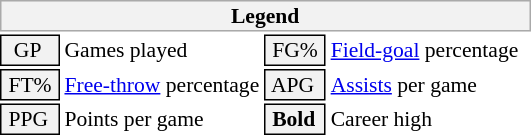<table class="toccolours" style="font-size: 90%; white-space: nowrap;">
<tr>
<th colspan="6" style="background:#f2f2f2; border:1px solid #aaa;">Legend</th>
</tr>
<tr>
<td style="background:#f2f2f2; border:1px solid black;">  GP</td>
<td>Games played</td>
<td style="background:#f2f2f2; border:1px solid black;"> FG% </td>
<td style="padding-right: 8px"><a href='#'>Field-goal</a> percentage</td>
</tr>
<tr>
<td style="background:#f2f2f2; border:1px solid black;"> FT% </td>
<td><a href='#'>Free-throw</a> percentage</td>
<td style="background:#f2f2f2; border:1px solid black;"> APG </td>
<td><a href='#'>Assists</a> per game</td>
</tr>
<tr>
<td style="background:#f2f2f2; border:1px solid black;"> PPG </td>
<td>Points per game</td>
<td style="background-color: #F2F2F2; border: 1px solid black"> <strong>Bold</strong> </td>
<td>Career high</td>
</tr>
<tr>
</tr>
</table>
